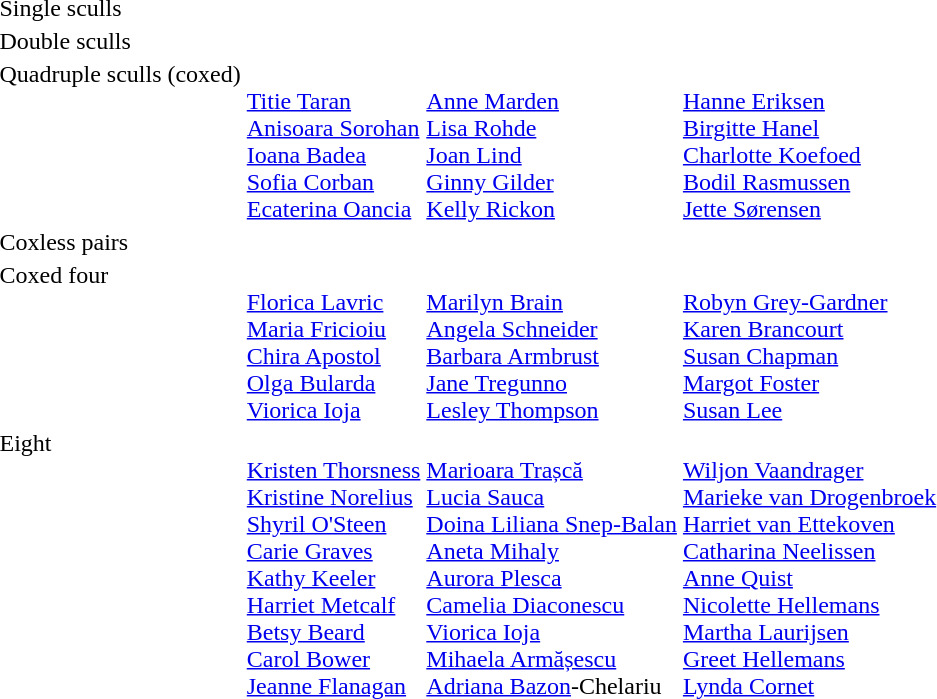<table>
<tr>
<td>Single sculls<br></td>
<td></td>
<td></td>
<td></td>
</tr>
<tr valign="top">
<td>Double sculls<br></td>
<td nowrap></td>
<td nowrap></td>
<td nowrap></td>
</tr>
<tr valign="top">
<td>Quadruple sculls (coxed)<br></td>
<td><br><a href='#'>Titie Taran</a><br><a href='#'>Anisoara Sorohan</a><br><a href='#'>Ioana Badea</a><br><a href='#'>Sofia Corban</a><br><a href='#'>Ecaterina Oancia</a></td>
<td><br><a href='#'>Anne Marden</a><br><a href='#'>Lisa Rohde</a><br><a href='#'>Joan Lind</a><br><a href='#'>Ginny Gilder</a><br><a href='#'>Kelly Rickon</a></td>
<td><br><a href='#'>Hanne Eriksen</a><br><a href='#'>Birgitte Hanel</a><br><a href='#'>Charlotte Koefoed</a><br><a href='#'>Bodil Rasmussen</a><br><a href='#'>Jette Sørensen</a></td>
</tr>
<tr valign="top">
<td>Coxless pairs<br></td>
<td></td>
<td></td>
<td></td>
</tr>
<tr valign="top">
<td>Coxed four<br></td>
<td><br><a href='#'>Florica Lavric</a><br><a href='#'>Maria Fricioiu</a><br><a href='#'>Chira Apostol</a><br><a href='#'>Olga Bularda</a><br><a href='#'>Viorica Ioja</a></td>
<td><br><a href='#'>Marilyn Brain</a><br><a href='#'>Angela Schneider</a><br><a href='#'>Barbara Armbrust</a><br><a href='#'>Jane Tregunno</a><br><a href='#'>Lesley Thompson</a></td>
<td><br><a href='#'>Robyn Grey-Gardner</a><br><a href='#'>Karen Brancourt</a><br><a href='#'>Susan Chapman</a><br><a href='#'>Margot Foster</a><br><a href='#'>Susan Lee</a></td>
</tr>
<tr valign="top">
<td>Eight<br></td>
<td><br><a href='#'>Kristen Thorsness</a><br><a href='#'>Kristine Norelius</a><br><a href='#'>Shyril O'Steen</a><br><a href='#'>Carie Graves</a><br><a href='#'>Kathy Keeler</a><br><a href='#'>Harriet Metcalf</a><br><a href='#'>Betsy Beard</a><br><a href='#'>Carol Bower</a><br><a href='#'>Jeanne Flanagan</a></td>
<td><br><a href='#'>Marioara Trașcă</a><br><a href='#'>Lucia Sauca</a><br><a href='#'>Doina Liliana Snep-Balan</a><br><a href='#'>Aneta Mihaly</a><br><a href='#'>Aurora Plesca</a><br><a href='#'>Camelia Diaconescu</a><br><a href='#'>Viorica Ioja</a><br><a href='#'>Mihaela Armășescu</a><br><a href='#'>Adriana Bazon</a>-Chelariu</td>
<td><br><a href='#'>Wiljon Vaandrager</a><br><a href='#'>Marieke van Drogenbroek</a><br><a href='#'>Harriet van Ettekoven</a><br><a href='#'>Catharina Neelissen</a><br><a href='#'>Anne Quist</a><br><a href='#'>Nicolette Hellemans</a><br><a href='#'>Martha Laurijsen</a><br><a href='#'>Greet Hellemans</a><br><a href='#'>Lynda Cornet</a></td>
</tr>
</table>
